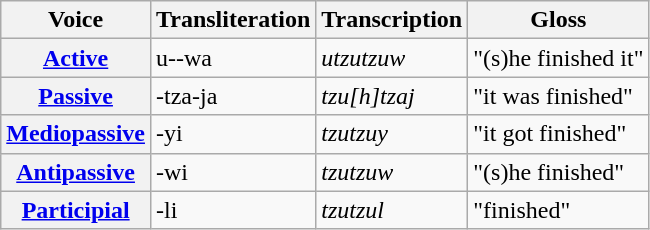<table class="wikitable">
<tr>
<th scope="col">Voice</th>
<th scope="col">Transliteration</th>
<th scope="col">Transcription</th>
<th scope="col">Gloss</th>
</tr>
<tr>
<th scope="row"><a href='#'>Active</a></th>
<td>u--wa</td>
<td><em>utzutzuw</em></td>
<td>"(s)he finished it"</td>
</tr>
<tr>
<th scope="row"><a href='#'>Passive</a></th>
<td>-tza-ja</td>
<td><em>tzu[h]tzaj</em></td>
<td>"it was finished"</td>
</tr>
<tr>
<th scope="row"><a href='#'>Mediopassive</a></th>
<td>-yi</td>
<td><em>tzutzuy</em></td>
<td>"it got finished"</td>
</tr>
<tr>
<th scope="row"><a href='#'>Antipassive</a></th>
<td>-wi</td>
<td><em>tzutzuw</em></td>
<td>"(s)he finished"</td>
</tr>
<tr>
<th scope="row"><a href='#'>Participial</a></th>
<td>-li</td>
<td><em>tzutzul</em></td>
<td>"finished"</td>
</tr>
</table>
